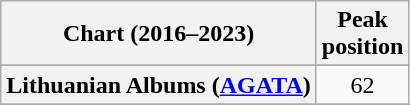<table class="wikitable sortable plainrowheaders" style="text-align:center">
<tr>
<th scope="col">Chart (2016–2023)</th>
<th scope="col">Peak<br>position</th>
</tr>
<tr>
</tr>
<tr>
</tr>
<tr>
<th scope="row">Lithuanian Albums (<a href='#'>AGATA</a>)</th>
<td>62</td>
</tr>
<tr>
</tr>
</table>
